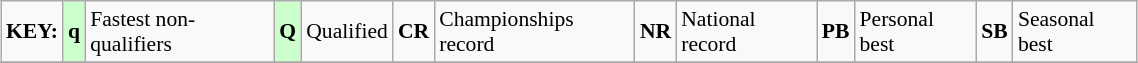<table class="wikitable" style="margin:0.5em auto; font-size:90%;position:relative;" width=60%>
<tr>
<td><strong>KEY:</strong></td>
<td bgcolor=ccffcc align=center><strong>q</strong></td>
<td>Fastest non-qualifiers</td>
<td bgcolor=ccffcc align=center><strong>Q</strong></td>
<td>Qualified</td>
<td align=center><strong>CR</strong></td>
<td>Championships record</td>
<td align=center><strong>NR</strong></td>
<td>National record</td>
<td align=center><strong>PB</strong></td>
<td>Personal best</td>
<td align=center><strong>SB</strong></td>
<td>Seasonal best</td>
</tr>
<tr>
</tr>
</table>
